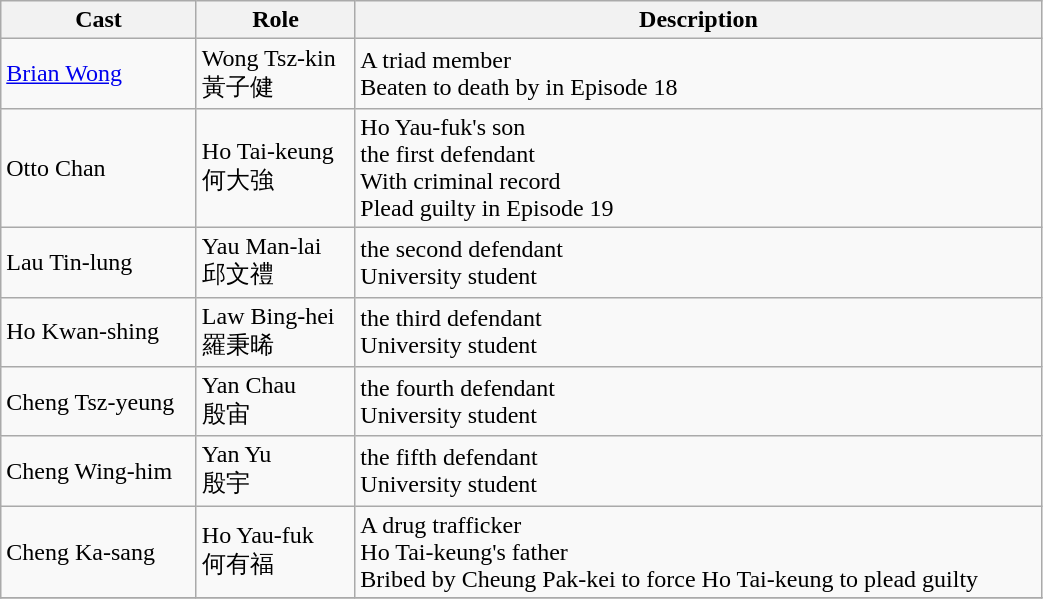<table class="wikitable" width="55%">
<tr>
<th>Cast</th>
<th>Role</th>
<th>Description</th>
</tr>
<tr>
<td><a href='#'>Brian Wong</a></td>
<td>Wong Tsz-kin<br>黃子健</td>
<td>A triad member<br>Beaten to death by in Episode 18</td>
</tr>
<tr>
<td>Otto Chan</td>
<td>Ho Tai-keung<br>何大強</td>
<td>Ho Yau-fuk's son<br>the first defendant<br>With criminal record<br>Plead guilty in Episode 19</td>
</tr>
<tr>
<td>Lau Tin-lung</td>
<td>Yau Man-lai<br>邱文禮</td>
<td>the second defendant<br>University student</td>
</tr>
<tr>
<td>Ho Kwan-shing</td>
<td>Law Bing-hei<br>羅秉晞</td>
<td>the third defendant<br>University student</td>
</tr>
<tr>
<td>Cheng Tsz-yeung</td>
<td>Yan Chau<br>殷宙</td>
<td>the fourth defendant<br>University student</td>
</tr>
<tr>
<td>Cheng Wing-him</td>
<td>Yan Yu<br>殷宇</td>
<td>the fifth defendant<br>University student</td>
</tr>
<tr>
<td>Cheng Ka-sang</td>
<td>Ho Yau-fuk<br>何有福</td>
<td>A drug trafficker<br>Ho Tai-keung's father<br>Bribed by Cheung Pak-kei to force Ho Tai-keung to plead guilty</td>
</tr>
<tr>
</tr>
</table>
